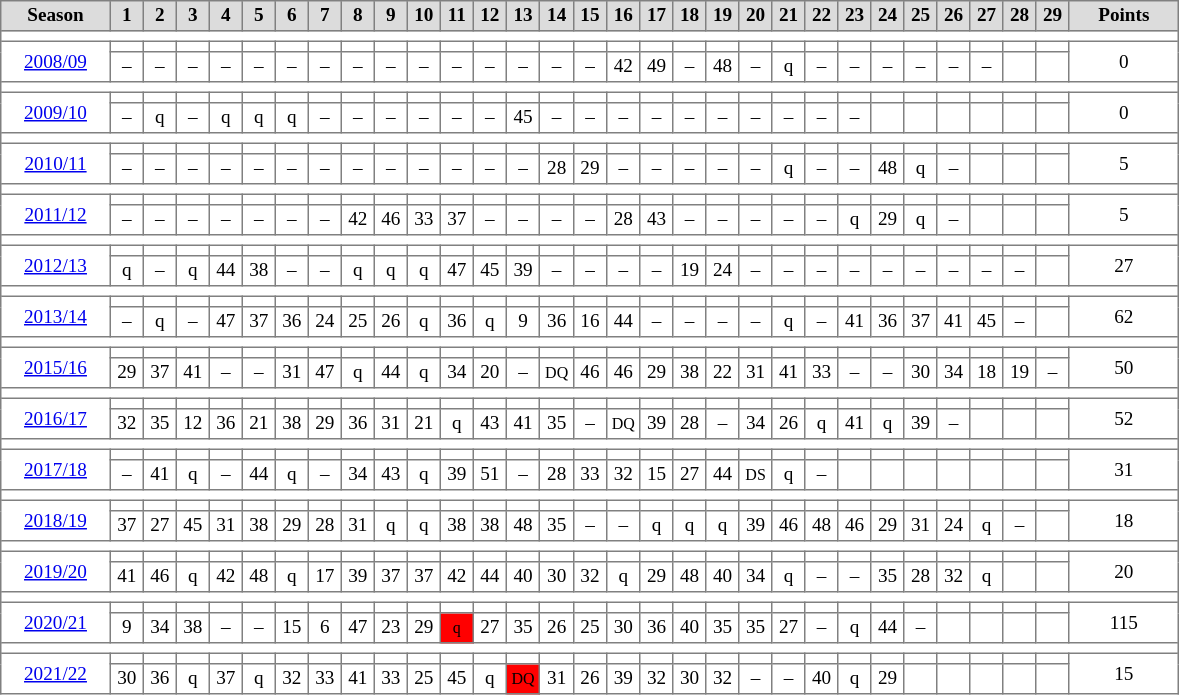<table cellpadding="3" cellspacing="0" border="1" style="background:#fff; font-size:80%; line-height:13px; border:gray solid 1px; border-collapse:collapse;">
<tr style="background:#ccc; text-align:center; background:#dcdcdc;">
<td style="background:#DCDCDC;" width=65px><strong>Season</strong></td>
<td style="background:#DCDCDC;" width=15px><strong>1</strong></td>
<td style="background:#DCDCDC;" width=15px><strong>2</strong></td>
<td style="background:#DCDCDC;" width=15px><strong>3</strong></td>
<td style="background:#DCDCDC;" width=15px><strong>4</strong></td>
<td style="background:#DCDCDC;" width=15px><strong>5</strong></td>
<td style="background:#DCDCDC;" width=15px><strong>6</strong></td>
<td style="background:#DCDCDC;" width=15px><strong>7</strong></td>
<td style="background:#DCDCDC;" width=15px><strong>8</strong></td>
<td style="background:#DCDCDC;" width=15px><strong>9</strong></td>
<td style="background:#DCDCDC;" width=15px><strong>10</strong></td>
<td style="background:#DCDCDC;" width=15px><strong>11</strong></td>
<td style="background:#DCDCDC;" width=15px><strong>12</strong></td>
<td style="background:#DCDCDC;" width=15px><strong>13</strong></td>
<td style="background:#DCDCDC;" width=15px><strong>14</strong></td>
<td style="background:#DCDCDC;" width=15px><strong>15</strong></td>
<td style="background:#DCDCDC;" width=15px><strong>16</strong></td>
<td style="background:#DCDCDC;" width=15px><strong>17</strong></td>
<td style="background:#DCDCDC;" width=15px><strong>18</strong></td>
<td style="background:#DCDCDC;" width=15px><strong>19</strong></td>
<td style="background:#DCDCDC;" width=15px><strong>20</strong></td>
<td style="background:#DCDCDC;" width=15px><strong>21</strong></td>
<td style="background:#DCDCDC;" width=15px><strong>22</strong></td>
<td style="background:#DCDCDC;" width=15px><strong>23</strong></td>
<td style="background:#DCDCDC;" width=15px><strong>24</strong></td>
<td style="background:#DCDCDC;" width=15px><strong>25</strong></td>
<td style="background:#DCDCDC;" width=15px><strong>26</strong></td>
<td style="background:#DCDCDC;" width=15px><strong>27</strong></td>
<td style="background:#DCDCDC;" width=15px><strong>28</strong></td>
<td style="background:#DCDCDC;" width=15px><strong>29</strong></td>
<td style="background:#DCDCDC;" width=30px><strong>Points</strong></td>
</tr>
<tr>
<td colspan="31"></td>
</tr>
<tr align="center">
<td rowspan="2" width="66px"><a href='#'>2008/09</a></td>
<th></th>
<th></th>
<th></th>
<th></th>
<th></th>
<th></th>
<th></th>
<th></th>
<th></th>
<th></th>
<th></th>
<th></th>
<th></th>
<th></th>
<th></th>
<th></th>
<th></th>
<th></th>
<th></th>
<th></th>
<th></th>
<th></th>
<th></th>
<th></th>
<th></th>
<th></th>
<th></th>
<th></th>
<th></th>
<td rowspan="2" width="66px">0</td>
</tr>
<tr align="center">
<td>–</td>
<td>–</td>
<td>–</td>
<td>–</td>
<td>–</td>
<td>–</td>
<td>–</td>
<td>–</td>
<td>–</td>
<td>–</td>
<td>–</td>
<td>–</td>
<td>–</td>
<td>–</td>
<td>–</td>
<td>42</td>
<td>49</td>
<td>–</td>
<td>48</td>
<td>–</td>
<td>q</td>
<td>–</td>
<td>–</td>
<td>–</td>
<td>–</td>
<td>–</td>
<td>–</td>
<th></th>
<th></th>
</tr>
<tr>
<td colspan="31"></td>
</tr>
<tr align="center">
<td rowspan="2" width="66px"><a href='#'>2009/10</a></td>
<th></th>
<th></th>
<th></th>
<th></th>
<th></th>
<th></th>
<th></th>
<th></th>
<th></th>
<th></th>
<th></th>
<th></th>
<th></th>
<th></th>
<th></th>
<th></th>
<th></th>
<th></th>
<th></th>
<th></th>
<th></th>
<th></th>
<th></th>
<th></th>
<th></th>
<th></th>
<th></th>
<th></th>
<th></th>
<td rowspan="2" width="66px">0</td>
</tr>
<tr align="center">
<td>–</td>
<td>q</td>
<td>–</td>
<td>q</td>
<td>q</td>
<td>q</td>
<td>–</td>
<td>–</td>
<td>–</td>
<td>–</td>
<td>–</td>
<td>–</td>
<td>45</td>
<td>–</td>
<td>–</td>
<td>–</td>
<td>–</td>
<td>–</td>
<td>–</td>
<td>–</td>
<td>–</td>
<td>–</td>
<td>–</td>
<th></th>
<th></th>
<th></th>
<th></th>
<th></th>
<th></th>
</tr>
<tr>
<td colspan="31"></td>
</tr>
<tr align="center">
<td rowspan="2" width="66px"><a href='#'>2010/11</a></td>
<th></th>
<th></th>
<th></th>
<th></th>
<th></th>
<th></th>
<th></th>
<th></th>
<th></th>
<th></th>
<th></th>
<th></th>
<th></th>
<th></th>
<th></th>
<th></th>
<th></th>
<th></th>
<th></th>
<th></th>
<th></th>
<th></th>
<th></th>
<th></th>
<th></th>
<th></th>
<th></th>
<th></th>
<th></th>
<td rowspan="2" width="66px">5</td>
</tr>
<tr align="center">
<td>–</td>
<td>–</td>
<td>–</td>
<td>–</td>
<td>–</td>
<td>–</td>
<td>–</td>
<td>–</td>
<td>–</td>
<td>–</td>
<td>–</td>
<td>–</td>
<td>–</td>
<td>28</td>
<td>29</td>
<td>–</td>
<td>–</td>
<td>–</td>
<td>–</td>
<td>–</td>
<td>q</td>
<td>–</td>
<td>–</td>
<td>48</td>
<td>q</td>
<td>–</td>
<th></th>
<th></th>
<th></th>
</tr>
<tr>
<td colspan="31"></td>
</tr>
<tr align="center">
<td rowspan="2" width="66px"><a href='#'>2011/12</a></td>
<th></th>
<th></th>
<th></th>
<th></th>
<th></th>
<th></th>
<th></th>
<th></th>
<th></th>
<th></th>
<th></th>
<th></th>
<th></th>
<th></th>
<th></th>
<th></th>
<th></th>
<th></th>
<th></th>
<th></th>
<th></th>
<th></th>
<th></th>
<th></th>
<th></th>
<th></th>
<th></th>
<th></th>
<th></th>
<td rowspan="2" width="66px">5</td>
</tr>
<tr align="center">
<td>–</td>
<td>–</td>
<td>–</td>
<td>–</td>
<td>–</td>
<td>–</td>
<td>–</td>
<td>42</td>
<td>46</td>
<td>33</td>
<td>37</td>
<td>–</td>
<td>–</td>
<td>–</td>
<td>–</td>
<td>28</td>
<td>43</td>
<td>–</td>
<td>–</td>
<td>–</td>
<td>–</td>
<td>–</td>
<td>q</td>
<td>29</td>
<td>q</td>
<td>–</td>
<th></th>
<th></th>
<th></th>
</tr>
<tr>
<td colspan="31"></td>
</tr>
<tr align="center">
<td rowspan="2" width="66px"><a href='#'>2012/13</a></td>
<th></th>
<th></th>
<th></th>
<th></th>
<th></th>
<th></th>
<th></th>
<th></th>
<th></th>
<th></th>
<th></th>
<th></th>
<th></th>
<th></th>
<th></th>
<th></th>
<th></th>
<th></th>
<th></th>
<th></th>
<th></th>
<th></th>
<th></th>
<th></th>
<th></th>
<th></th>
<th></th>
<th></th>
<th></th>
<td rowspan="2" width="66px">27</td>
</tr>
<tr align="center">
<td>q</td>
<td>–</td>
<td>q</td>
<td>44</td>
<td>38</td>
<td>–</td>
<td>–</td>
<td>q</td>
<td>q</td>
<td>q</td>
<td>47</td>
<td>45</td>
<td>39</td>
<td>–</td>
<td>–</td>
<td>–</td>
<td>–</td>
<td>19</td>
<td>24</td>
<td>–</td>
<td>–</td>
<td>–</td>
<td>–</td>
<td>–</td>
<td>–</td>
<td>–</td>
<td>–</td>
<td>–</td>
<th></th>
</tr>
<tr>
<td colspan="31"></td>
</tr>
<tr align="center">
<td rowspan="2" width="66px"><a href='#'>2013/14</a></td>
<th></th>
<th></th>
<th></th>
<th></th>
<th></th>
<th></th>
<th></th>
<th></th>
<th></th>
<th></th>
<th></th>
<th></th>
<th></th>
<th></th>
<th></th>
<th></th>
<th></th>
<th></th>
<th></th>
<th></th>
<th></th>
<th></th>
<th></th>
<th></th>
<th></th>
<th></th>
<th></th>
<th></th>
<th></th>
<td rowspan="2" width="66px">62</td>
</tr>
<tr align="center">
<td>–</td>
<td>q</td>
<td>–</td>
<td>47</td>
<td>37</td>
<td>36</td>
<td>24</td>
<td>25</td>
<td>26</td>
<td>q</td>
<td>36</td>
<td>q</td>
<td>9</td>
<td>36</td>
<td>16</td>
<td>44</td>
<td>–</td>
<td>–</td>
<td>–</td>
<td>–</td>
<td>q</td>
<td>–</td>
<td>41</td>
<td>36</td>
<td>37</td>
<td>41</td>
<td>45</td>
<td>–</td>
<th></th>
</tr>
<tr>
<td colspan="31"></td>
</tr>
<tr align="center">
<td rowspan="2" width="66px"><a href='#'>2015/16</a></td>
<th></th>
<th></th>
<th></th>
<th></th>
<th></th>
<th></th>
<th></th>
<th></th>
<th></th>
<th></th>
<th></th>
<th></th>
<th></th>
<th></th>
<th></th>
<th></th>
<th></th>
<th></th>
<th></th>
<th></th>
<th></th>
<th></th>
<th></th>
<th></th>
<th></th>
<th></th>
<th></th>
<th></th>
<th></th>
<td rowspan="2" width="66px">50</td>
</tr>
<tr align="center">
<td>29</td>
<td>37</td>
<td>41</td>
<td>–</td>
<td>–</td>
<td>31</td>
<td>47</td>
<td>q</td>
<td>44</td>
<td>q</td>
<td>34</td>
<td>20</td>
<td>–</td>
<td><small>DQ</small></td>
<td>46</td>
<td>46</td>
<td>29</td>
<td>38</td>
<td>22</td>
<td>31</td>
<td>41</td>
<td>33</td>
<td>–</td>
<td>–</td>
<td>30</td>
<td>34</td>
<td>18</td>
<td>19</td>
<td>–</td>
</tr>
<tr>
<td colspan="31"></td>
</tr>
<tr align="center">
<td rowspan="2" style="width:66px;"><a href='#'>2016/17</a></td>
<th></th>
<th></th>
<th></th>
<th></th>
<th></th>
<th></th>
<th></th>
<th></th>
<th></th>
<th></th>
<th></th>
<th></th>
<th></th>
<th></th>
<th></th>
<th></th>
<th></th>
<th></th>
<th></th>
<th></th>
<th></th>
<th></th>
<th></th>
<th></th>
<th></th>
<th></th>
<th></th>
<th></th>
<th></th>
<td rowspan="2" style="width:66px;">52</td>
</tr>
<tr align="center">
<td>32</td>
<td>35</td>
<td>12</td>
<td>36</td>
<td>21</td>
<td>38</td>
<td>29</td>
<td>36</td>
<td>31</td>
<td>21</td>
<td>q</td>
<td>43</td>
<td>41</td>
<td>35</td>
<td>–</td>
<td><small>DQ</small></td>
<td>39</td>
<td>28</td>
<td>–</td>
<td>34</td>
<td>26</td>
<td>q</td>
<td>41</td>
<td>q</td>
<td>39</td>
<td>–</td>
<td></td>
<td></td>
<td></td>
</tr>
<tr>
<td colspan="31"></td>
</tr>
<tr align="center">
<td rowspan="2" style="width:66px;"><a href='#'>2017/18</a></td>
<th></th>
<th></th>
<th></th>
<th></th>
<th></th>
<th></th>
<th></th>
<th></th>
<th></th>
<th></th>
<th></th>
<th></th>
<th></th>
<th></th>
<th></th>
<th></th>
<th></th>
<th></th>
<th></th>
<th></th>
<th></th>
<th></th>
<th></th>
<th></th>
<th></th>
<th></th>
<th></th>
<th></th>
<th></th>
<td rowspan="2" style="width:66px;">31</td>
</tr>
<tr align="center">
<td>–</td>
<td>41</td>
<td>q</td>
<td>–</td>
<td>44</td>
<td>q</td>
<td>–</td>
<td>34</td>
<td>43</td>
<td>q</td>
<td>39</td>
<td>51</td>
<td>–</td>
<td>28</td>
<td>33</td>
<td>32</td>
<td>15</td>
<td>27</td>
<td>44</td>
<td><small>DS</small></td>
<td>q</td>
<td>–</td>
<td></td>
<td></td>
<td></td>
<td></td>
<td></td>
<td></td>
<td></td>
</tr>
<tr>
<td colspan=31></td>
</tr>
<tr align=center>
<td rowspan="2" style="width:66px;"><a href='#'>2018/19</a></td>
<th></th>
<th></th>
<th></th>
<th></th>
<th></th>
<th></th>
<th></th>
<th></th>
<th></th>
<th></th>
<th></th>
<th></th>
<th></th>
<th></th>
<th></th>
<th></th>
<th></th>
<th></th>
<th></th>
<th></th>
<th></th>
<th></th>
<th></th>
<th></th>
<th></th>
<th></th>
<th></th>
<th></th>
<th></th>
<td rowspan="2" style="width:66px;">18</td>
</tr>
<tr align=center>
<td>37</td>
<td>27</td>
<td>45</td>
<td>31</td>
<td>38</td>
<td>29</td>
<td>28</td>
<td>31</td>
<td>q</td>
<td>q</td>
<td>38</td>
<td>38</td>
<td>48</td>
<td>35</td>
<td>–</td>
<td>–</td>
<td>q</td>
<td>q</td>
<td>q</td>
<td>39</td>
<td>46</td>
<td>48</td>
<td>46</td>
<td>29</td>
<td>31</td>
<td>24</td>
<td>q</td>
<td>–</td>
<td></td>
</tr>
<tr>
<td colspan=31></td>
</tr>
<tr align=center>
<td rowspan="2" style="width:66px;"><a href='#'>2019/20</a></td>
<th></th>
<th></th>
<th></th>
<th></th>
<th></th>
<th></th>
<th></th>
<th></th>
<th></th>
<th></th>
<th></th>
<th></th>
<th></th>
<th></th>
<th></th>
<th></th>
<th></th>
<th></th>
<th></th>
<th></th>
<th></th>
<th></th>
<th></th>
<th></th>
<th></th>
<th></th>
<th></th>
<th></th>
<th></th>
<td rowspan="2" style="width:66px;">20</td>
</tr>
<tr align=center>
<td>41</td>
<td>46</td>
<td>q</td>
<td>42</td>
<td>48</td>
<td>q</td>
<td>17</td>
<td>39</td>
<td>37</td>
<td>37</td>
<td>42</td>
<td>44</td>
<td>40</td>
<td>30</td>
<td>32</td>
<td>q</td>
<td>29</td>
<td>48</td>
<td>40</td>
<td>34</td>
<td>q</td>
<td>–</td>
<td>–</td>
<td>35</td>
<td>28</td>
<td>32</td>
<td>q</td>
<td></td>
<td></td>
</tr>
<tr>
<td colspan=31></td>
</tr>
<tr align=center>
<td rowspan="2" style="width:66px;"><a href='#'>2020/21</a></td>
<th></th>
<th></th>
<th></th>
<th></th>
<th></th>
<th></th>
<th></th>
<th></th>
<th></th>
<th></th>
<th></th>
<th></th>
<th></th>
<th></th>
<th></th>
<th></th>
<th></th>
<th></th>
<th></th>
<th></th>
<th></th>
<th></th>
<th></th>
<th></th>
<th></th>
<th></th>
<th></th>
<th></th>
<th></th>
<td rowspan="2" style="width:66px;">115</td>
</tr>
<tr align=center>
<td>9</td>
<td>34</td>
<td>38</td>
<td>–</td>
<td>–</td>
<td>15</td>
<td>6</td>
<td>47</td>
<td>23</td>
<td>29</td>
<td bgcolor=red><small>q</small></td>
<td>27</td>
<td>35</td>
<td>26</td>
<td>25</td>
<td>30</td>
<td>36</td>
<td>40</td>
<td>35</td>
<td>35</td>
<td>27</td>
<td>–</td>
<td>q</td>
<td>44</td>
<td>–</td>
<td></td>
<td></td>
<td></td>
<td></td>
</tr>
<tr>
<td colspan=31></td>
</tr>
<tr align=center>
<td rowspan="2" style="width:66px;"><a href='#'>2021/22</a></td>
<th></th>
<th></th>
<th></th>
<th></th>
<th></th>
<th></th>
<th></th>
<th></th>
<th></th>
<th></th>
<th></th>
<th></th>
<th></th>
<th></th>
<th></th>
<th></th>
<th></th>
<th></th>
<th></th>
<th></th>
<th></th>
<th></th>
<th></th>
<th></th>
<th></th>
<th></th>
<th></th>
<th></th>
<th></th>
<td rowspan="2" style="width:66px;">15</td>
</tr>
<tr align=center>
<td>30</td>
<td>36</td>
<td>q</td>
<td>37</td>
<td>q</td>
<td>32</td>
<td>33</td>
<td>41</td>
<td>33</td>
<td>25</td>
<td>45</td>
<td>q</td>
<td bgcolor=red><small>DQ</small></td>
<td>31</td>
<td>26</td>
<td>39</td>
<td>32</td>
<td>30</td>
<td>32</td>
<td>–</td>
<td>–</td>
<td>40</td>
<td>q</td>
<td>29</td>
<td></td>
<td></td>
<td></td>
<td></td>
<td></td>
</tr>
</table>
